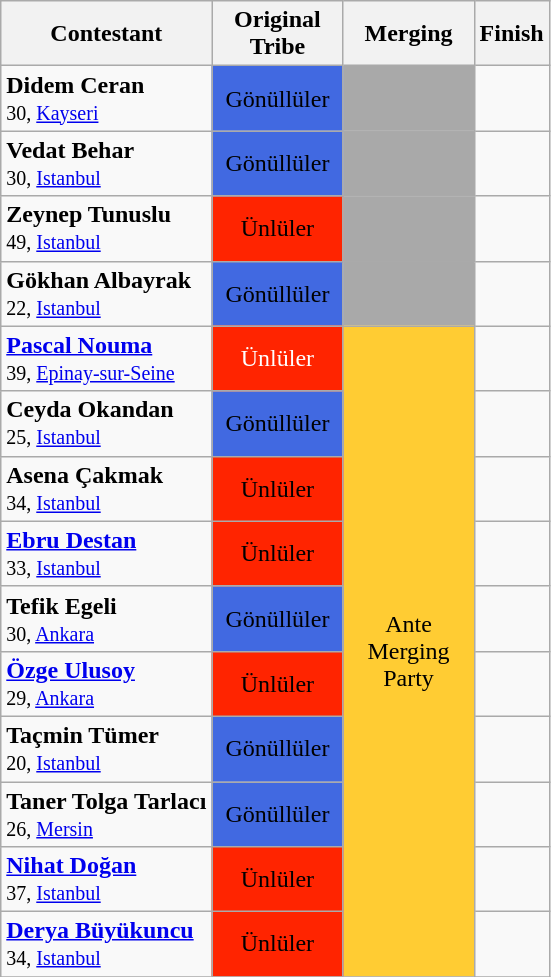<table class="wikitable sortable mw-collapsible mw-collapsed" style="text-align:center">
<tr>
<th>Contestant</th>
<th width=80>Original Tribe</th>
<th width=80>Merging</th>
<th>Finish</th>
</tr>
<tr>
<td align="left"><strong>Didem Ceran</strong><br><small>30, <a href='#'>Kayseri</a></small></td>
<td bgcolor="#4169E1" align=center><span>Gönüllüler</span></td>
<td bgcolor="darkgray"></td>
<td></td>
</tr>
<tr>
<td align="left"><strong>Vedat Behar</strong><br><small>30, <a href='#'>Istanbul</a></small></td>
<td bgcolor="#4169E1" align=center><span>Gönüllüler</span></td>
<td bgcolor="darkgray"></td>
<td></td>
</tr>
<tr>
<td align="left"><strong>Zeynep Tunuslu</strong><br><small>49, <a href='#'>Istanbul</a></small></td>
<td bgcolor="#FF2400" align=center><span>Ünlüler</span></td>
<td bgcolor="darkgray"></td>
<td></td>
</tr>
<tr>
<td align="left"><strong>Gökhan Albayrak</strong><br><small>22, <a href='#'>Istanbul</a></small></td>
<td bgcolor="#4169E1" align=center><span>Gönüllüler</span></td>
<td bgcolor="darkgray"></td>
<td></td>
</tr>
<tr>
<td align="left"><strong><a href='#'>Pascal Nouma</a></strong><br><small>39, <a href='#'>Epinay-sur-Seine</a></small></td>
<td style="background:#FF2400; color:white;" align=center>Ünlüler</td>
<td style="background:#FFCC33" rowspan=10>Ante Merging Party</td>
<td></td>
</tr>
<tr>
<td align="left"><strong>Ceyda Okandan</strong><br><small>25, <a href='#'>Istanbul</a></small></td>
<td bgcolor="#4169E1" align=center><span>Gönüllüler</span></td>
<td></td>
</tr>
<tr>
<td align="left"><strong>Asena Çakmak</strong><br><small>34, <a href='#'>Istanbul</a></small></td>
<td bgcolor="#FF2400" align=center><span>Ünlüler</span></td>
<td></td>
</tr>
<tr>
<td align="left"><strong><a href='#'>Ebru Destan</a></strong><br><small>33, <a href='#'>Istanbul</a></small></td>
<td bgcolor="#FF2400" align=center><span>Ünlüler</span></td>
<td></td>
</tr>
<tr>
<td align="left"><strong>Tefik Egeli</strong><br><small>30, <a href='#'>Ankara</a></small></td>
<td bgcolor="#4169E1" align=center><span>Gönüllüler</span></td>
<td></td>
</tr>
<tr>
<td align="left"><strong><a href='#'>Özge Ulusoy</a></strong><br><small>29, <a href='#'>Ankara</a></small></td>
<td bgcolor="#FF2400" align=center><span>Ünlüler</span></td>
<td></td>
</tr>
<tr>
<td align="left"><strong>Taçmin Tümer</strong><br><small>20, <a href='#'>Istanbul</a></small></td>
<td bgcolor="#4169E1" align=center><span>Gönüllüler</span></td>
<td></td>
</tr>
<tr>
<td align="left"><strong>Taner Tolga Tarlacı</strong><br><small>26, <a href='#'>Mersin</a></small></td>
<td bgcolor="#4169E1" align=center><span>Gönüllüler</span></td>
<td></td>
</tr>
<tr>
<td align="left"><strong><a href='#'>Nihat Doğan</a></strong><br><small>37, <a href='#'>Istanbul</a></small></td>
<td bgcolor="#FF2400" align=center><span>Ünlüler</span></td>
<td></td>
</tr>
<tr>
<td align="left"><strong><a href='#'>Derya Büyükuncu</a></strong><br><small>34, <a href='#'>Istanbul</a></small></td>
<td bgcolor="#FF2400" align=center><span>Ünlüler</span></td>
<td></td>
</tr>
<tr>
</tr>
</table>
